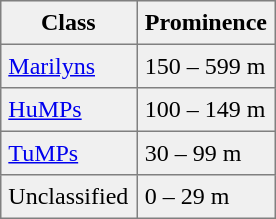<table border=1 cellspacing=0 cellpadding=5 style="border-collapse: collapse; background:#f0f0f0; float: right;">
<tr>
<th>Class</th>
<th>Prominence</th>
</tr>
<tr>
<td><a href='#'>Marilyns</a></td>
<td>150 – 599 m</td>
</tr>
<tr>
<td><a href='#'>HuMPs</a></td>
<td>100 – 149 m</td>
</tr>
<tr>
<td><a href='#'>TuMPs</a></td>
<td>30 – 99 m</td>
</tr>
<tr>
<td>Unclassified</td>
<td>0 – 29 m</td>
</tr>
</table>
